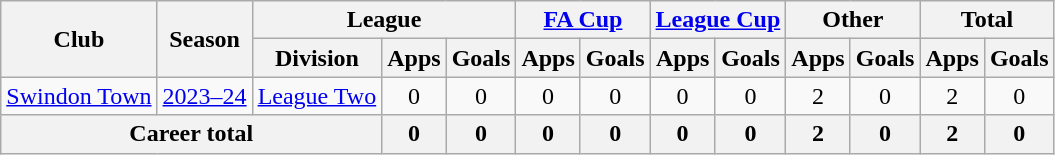<table class="wikitable" style="text-align:center">
<tr>
<th rowspan="2">Club</th>
<th rowspan="2">Season</th>
<th colspan="3">League</th>
<th colspan="2"><a href='#'>FA Cup</a></th>
<th colspan="2"><a href='#'>League Cup</a></th>
<th colspan="2">Other</th>
<th colspan="2">Total</th>
</tr>
<tr>
<th>Division</th>
<th>Apps</th>
<th>Goals</th>
<th>Apps</th>
<th>Goals</th>
<th>Apps</th>
<th>Goals</th>
<th>Apps</th>
<th>Goals</th>
<th>Apps</th>
<th>Goals</th>
</tr>
<tr>
<td rowspan="1"><a href='#'>Swindon Town</a></td>
<td><a href='#'>2023–24</a></td>
<td><a href='#'>League Two</a></td>
<td>0</td>
<td>0</td>
<td>0</td>
<td>0</td>
<td>0</td>
<td>0</td>
<td>2</td>
<td>0</td>
<td>2</td>
<td>0</td>
</tr>
<tr>
<th colspan=3>Career total</th>
<th>0</th>
<th>0</th>
<th>0</th>
<th>0</th>
<th>0</th>
<th>0</th>
<th>2</th>
<th>0</th>
<th>2</th>
<th>0</th>
</tr>
</table>
